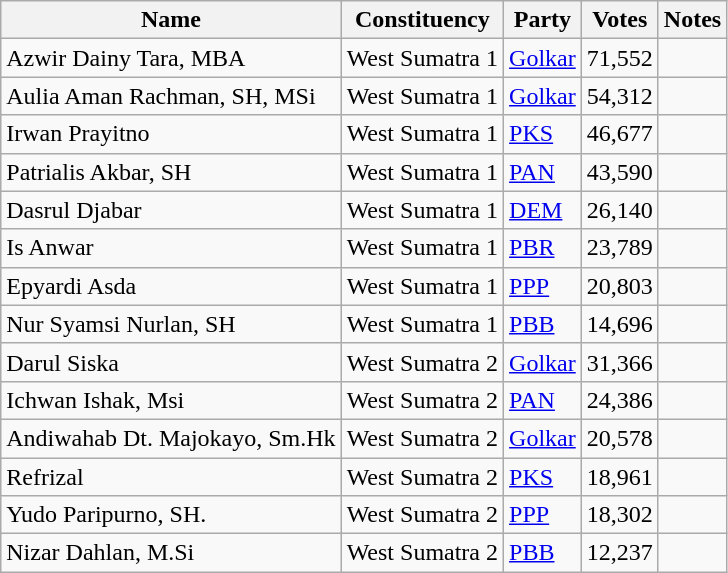<table class="wikitable sortable">
<tr>
<th>Name</th>
<th>Constituency</th>
<th>Party</th>
<th>Votes</th>
<th>Notes</th>
</tr>
<tr>
<td>Azwir Dainy Tara, MBA</td>
<td>West Sumatra 1</td>
<td><a href='#'>Golkar</a></td>
<td>71,552</td>
<td></td>
</tr>
<tr>
<td>Aulia Aman Rachman, SH, MSi</td>
<td>West Sumatra 1</td>
<td><a href='#'>Golkar</a></td>
<td>54,312</td>
<td></td>
</tr>
<tr>
<td>Irwan Prayitno</td>
<td>West Sumatra 1</td>
<td><a href='#'>PKS</a></td>
<td>46,677</td>
<td></td>
</tr>
<tr>
<td>Patrialis Akbar, SH</td>
<td>West Sumatra 1</td>
<td><a href='#'>PAN</a></td>
<td>43,590</td>
<td></td>
</tr>
<tr>
<td>Dasrul Djabar</td>
<td>West Sumatra 1</td>
<td><a href='#'>DEM</a></td>
<td>26,140</td>
<td></td>
</tr>
<tr>
<td>Is Anwar</td>
<td>West Sumatra 1</td>
<td><a href='#'>PBR</a></td>
<td>23,789</td>
<td></td>
</tr>
<tr>
<td>Epyardi Asda</td>
<td>West Sumatra 1</td>
<td><a href='#'>PPP</a></td>
<td>20,803</td>
<td></td>
</tr>
<tr>
<td>Nur Syamsi Nurlan, SH</td>
<td>West Sumatra 1</td>
<td><a href='#'>PBB</a></td>
<td>14,696</td>
<td></td>
</tr>
<tr>
<td>Darul Siska</td>
<td>West Sumatra 2</td>
<td><a href='#'>Golkar</a></td>
<td>31,366</td>
<td></td>
</tr>
<tr>
<td>Ichwan Ishak, Msi</td>
<td>West Sumatra 2</td>
<td><a href='#'>PAN</a></td>
<td>24,386</td>
<td></td>
</tr>
<tr>
<td>Andiwahab Dt. Majokayo, Sm.Hk</td>
<td>West Sumatra 2</td>
<td><a href='#'>Golkar</a></td>
<td>20,578</td>
<td></td>
</tr>
<tr>
<td>Refrizal</td>
<td>West Sumatra 2</td>
<td><a href='#'>PKS</a></td>
<td>18,961</td>
<td></td>
</tr>
<tr>
<td>Yudo Paripurno, SH.</td>
<td>West Sumatra 2</td>
<td><a href='#'>PPP</a></td>
<td>18,302</td>
<td></td>
</tr>
<tr>
<td>Nizar Dahlan, M.Si</td>
<td>West Sumatra 2</td>
<td><a href='#'>PBB</a></td>
<td>12,237</td>
<td></td>
</tr>
</table>
